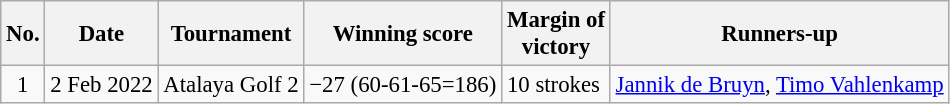<table class="wikitable" style="font-size:95%;">
<tr>
<th>No.</th>
<th>Date</th>
<th>Tournament</th>
<th>Winning score</th>
<th>Margin of<br>victory</th>
<th>Runners-up</th>
</tr>
<tr>
<td align=center>1</td>
<td align=right>2 Feb 2022</td>
<td>Atalaya Golf 2</td>
<td>−27 (60-61-65=186)</td>
<td>10 strokes</td>
<td> <a href='#'>Jannik de Bruyn</a>,  <a href='#'>Timo Vahlenkamp</a></td>
</tr>
</table>
